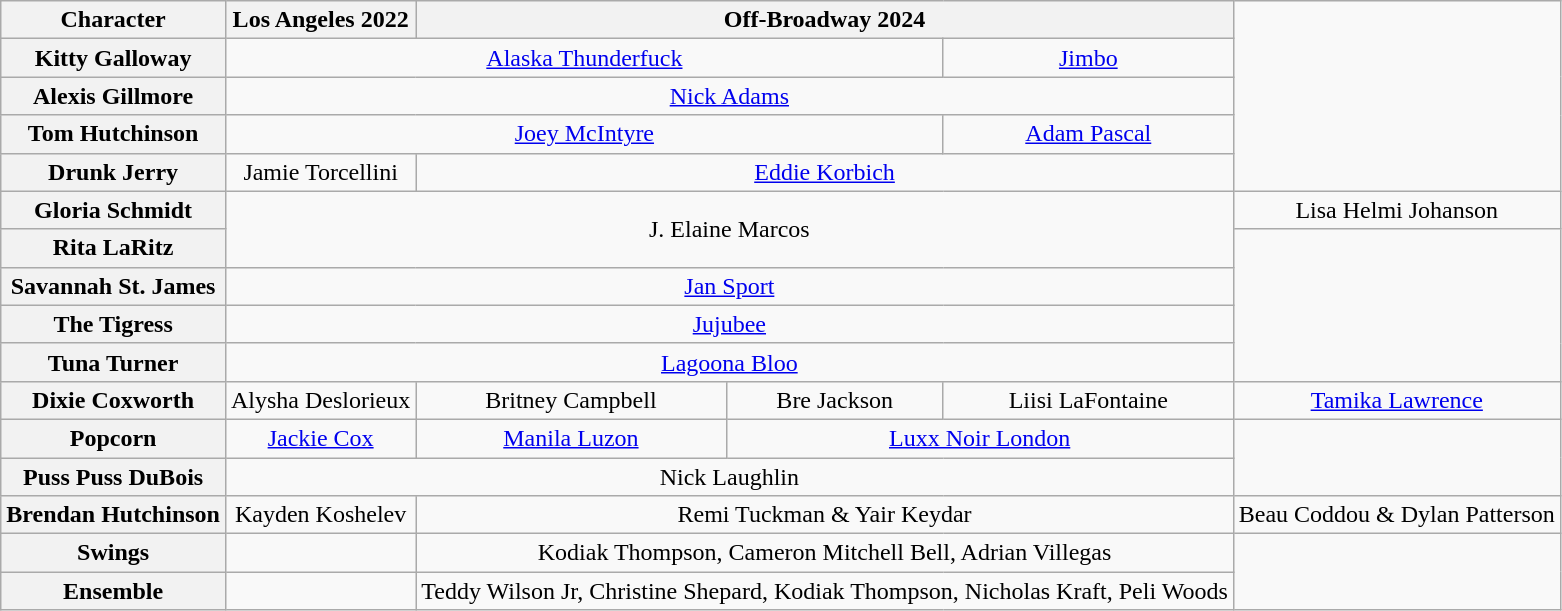<table class="wikitable" style="width:100; text-align:center;">
<tr>
<th>Character</th>
<th>Los Angeles 2022</th>
<th colspan="3">Off-Broadway 2024</th>
</tr>
<tr>
<th>Kitty Galloway</th>
<td colspan="3"><a href='#'>Alaska Thunderfuck</a></td>
<td><a href='#'>Jimbo</a></td>
</tr>
<tr>
<th>Alexis Gillmore</th>
<td colspan="4"><a href='#'>Nick Adams</a></td>
</tr>
<tr>
<th>Tom Hutchinson</th>
<td colspan="3"><a href='#'>Joey McIntyre</a></td>
<td><a href='#'>Adam Pascal</a></td>
</tr>
<tr>
<th>Drunk Jerry</th>
<td>Jamie Torcellini</td>
<td colspan="3"><a href='#'>Eddie Korbich</a></td>
</tr>
<tr>
<th>Gloria Schmidt</th>
<td colspan="4" rowspan="2">J. Elaine Marcos</td>
<td>Lisa Helmi Johanson</td>
</tr>
<tr>
<th>Rita LaRitz</th>
</tr>
<tr>
<th>Savannah St. James</th>
<td colspan="4"><a href='#'>Jan Sport</a></td>
</tr>
<tr>
<th>The Tigress</th>
<td colspan="4"><a href='#'>Jujubee</a></td>
</tr>
<tr>
<th>Tuna Turner</th>
<td colspan="4"><a href='#'>Lagoona Bloo</a></td>
</tr>
<tr>
<th>Dixie Coxworth</th>
<td>Alysha Deslorieux</td>
<td>Britney Campbell</td>
<td>Bre Jackson</td>
<td>Liisi LaFontaine</td>
<td><a href='#'>Tamika Lawrence</a></td>
</tr>
<tr>
<th>Popcorn</th>
<td><a href='#'>Jackie Cox</a></td>
<td><a href='#'>Manila Luzon</a></td>
<td colspan="2"><a href='#'>Luxx Noir London</a></td>
</tr>
<tr>
<th>Puss Puss DuBois</th>
<td colspan="4">Nick Laughlin</td>
</tr>
<tr>
<th>Brendan Hutchinson</th>
<td>Kayden Koshelev</td>
<td colspan="3">Remi Tuckman & Yair Keydar</td>
<td>Beau Coddou & Dylan Patterson</td>
</tr>
<tr>
<th>Swings</th>
<td></td>
<td colspan="3">Kodiak Thompson, Cameron Mitchell Bell, Adrian Villegas</td>
</tr>
<tr>
<th>Ensemble</th>
<td></td>
<td colspan="3">Teddy Wilson Jr, Christine Shepard, Kodiak Thompson, Nicholas Kraft, Peli Woods</td>
</tr>
</table>
